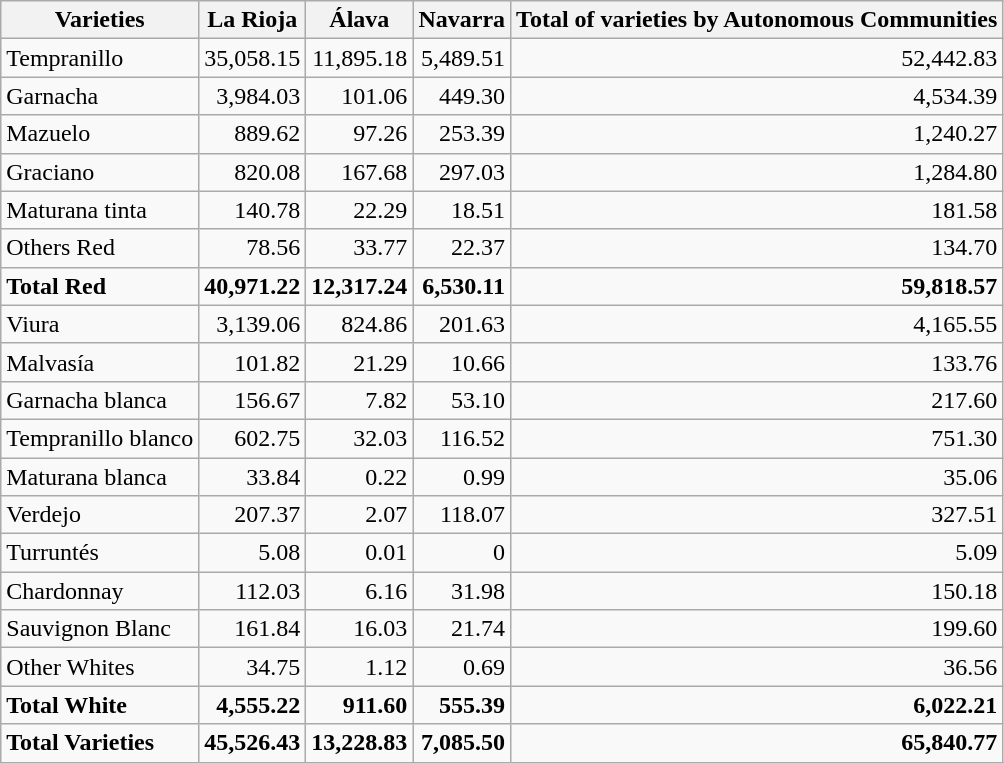<table class="wikitable">
<tr>
<th>Varieties</th>
<th>La Rioja</th>
<th>Álava</th>
<th>Navarra</th>
<th>Total of varieties by Autonomous Communities</th>
</tr>
<tr>
<td>Tempranillo</td>
<td align="right">35,058.15</td>
<td align="right">11,895.18</td>
<td align="right">5,489.51</td>
<td align="right">52,442.83</td>
</tr>
<tr>
<td>Garnacha</td>
<td align="right">3,984.03</td>
<td align="right">101.06</td>
<td align="right">449.30</td>
<td align="right">4,534.39</td>
</tr>
<tr>
<td>Mazuelo</td>
<td align="right">889.62</td>
<td align="right">97.26</td>
<td align="right">253.39</td>
<td align="right">1,240.27</td>
</tr>
<tr>
<td>Graciano</td>
<td align="right">820.08</td>
<td align="right">167.68</td>
<td align="right">297.03</td>
<td align="right">1,284.80</td>
</tr>
<tr>
<td>Maturana tinta</td>
<td align="right">140.78</td>
<td align="right">22.29</td>
<td align="right">18.51</td>
<td align="right">181.58</td>
</tr>
<tr>
<td>Others Red</td>
<td align="right">78.56</td>
<td align="right">33.77</td>
<td align="right">22.37</td>
<td align="right">134.70</td>
</tr>
<tr>
<td><strong>Total Red</strong></td>
<td align="right"><strong>40,971.22</strong></td>
<td align="right"><strong>12,317.24</strong></td>
<td align="right"><strong>6,530.11</strong></td>
<td align="right"><strong>59,818.57</strong></td>
</tr>
<tr>
<td>Viura</td>
<td align="right">3,139.06</td>
<td align="right">824.86</td>
<td align="right">201.63</td>
<td align="right">4,165.55</td>
</tr>
<tr>
<td>Malvasía</td>
<td align="right">101.82</td>
<td align="right">21.29</td>
<td align="right">10.66</td>
<td align="right">133.76</td>
</tr>
<tr>
<td>Garnacha blanca</td>
<td align="right">156.67</td>
<td align="right">7.82</td>
<td align="right">53.10</td>
<td align="right">217.60</td>
</tr>
<tr>
<td>Tempranillo blanco</td>
<td align="right">602.75</td>
<td align="right">32.03</td>
<td align="right">116.52</td>
<td align="right">751.30</td>
</tr>
<tr>
<td>Maturana blanca</td>
<td align="right">33.84</td>
<td align="right">0.22</td>
<td align="right">0.99</td>
<td align="right">35.06</td>
</tr>
<tr>
<td>Verdejo</td>
<td align="right">207.37</td>
<td align="right">2.07</td>
<td align="right">118.07</td>
<td align="right">327.51</td>
</tr>
<tr>
<td>Turruntés</td>
<td align="right">5.08</td>
<td align="right">0.01</td>
<td align="right">0</td>
<td align="right">5.09</td>
</tr>
<tr>
<td>Chardonnay</td>
<td align="right">112.03</td>
<td align="right">6.16</td>
<td align="right">31.98</td>
<td align="right">150.18</td>
</tr>
<tr>
<td>Sauvignon Blanc</td>
<td align="right">161.84</td>
<td align="right">16.03</td>
<td align="right">21.74</td>
<td align="right">199.60</td>
</tr>
<tr>
<td>Other Whites</td>
<td align="right">34.75</td>
<td align="right">1.12</td>
<td align="right">0.69</td>
<td align="right">36.56</td>
</tr>
<tr>
<td><strong>Total White</strong></td>
<td align="right"><strong>4,555.22</strong></td>
<td align="right"><strong>911.60</strong></td>
<td align="right"><strong>555.39</strong></td>
<td align="right"><strong>6,022.21</strong></td>
</tr>
<tr>
<td><strong>Total Varieties</strong></td>
<td align="right"><strong>45,526.43</strong></td>
<td align="right"><strong>13,228.83</strong></td>
<td align="right"><strong>7,085.50</strong></td>
<td align="right"><strong>65,840.77</strong></td>
</tr>
</table>
